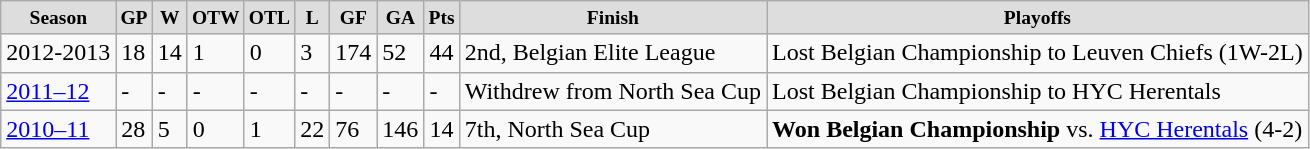<table class="wikitable">
<tr align="center" style="font-size: small; font-weight:bold; background-color:#dddddd; padding:5px;" |>
<td>Season</td>
<td>GP</td>
<td>W</td>
<td>OTW</td>
<td>OTL</td>
<td>L</td>
<td>GF</td>
<td>GA</td>
<td>Pts</td>
<td>Finish</td>
<td>Playoffs</td>
</tr>
<tr>
<td>2012-2013</td>
<td>18</td>
<td>14</td>
<td>1</td>
<td>0</td>
<td>3</td>
<td>174</td>
<td>52</td>
<td>44</td>
<td>2nd, Belgian Elite League</td>
<td>Lost Belgian Championship to Leuven Chiefs (1W-2L)</td>
</tr>
<tr>
<td><a href='#'>2011–12</a></td>
<td>-</td>
<td>-</td>
<td>-</td>
<td>-</td>
<td>-</td>
<td>-</td>
<td>-</td>
<td>-</td>
<td>Withdrew from North Sea Cup</td>
<td>Lost Belgian Championship to HYC Herentals</td>
</tr>
<tr>
<td><a href='#'>2010–11</a></td>
<td>28</td>
<td>5</td>
<td>0</td>
<td>1</td>
<td>22</td>
<td>76</td>
<td>146</td>
<td>14</td>
<td>7th, North Sea Cup</td>
<td><strong>Won Belgian Championship</strong> vs. <a href='#'>HYC Herentals</a> (4-2)</td>
</tr>
</table>
